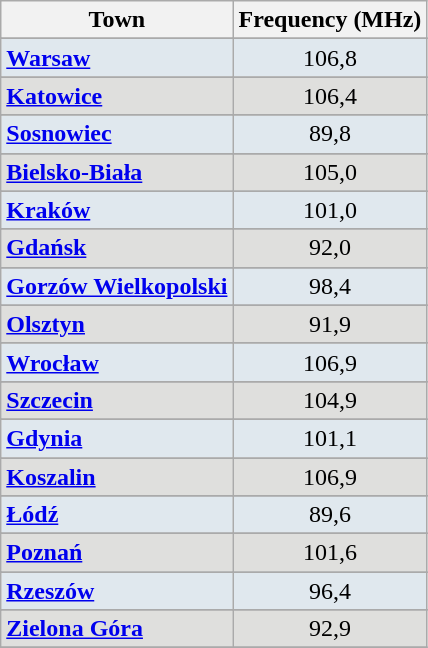<table class="wikitable">
<tr>
<th>Town</th>
<th>Frequency (MHz)</th>
</tr>
<tr>
</tr>
<tr bgcolor="#E0E8EE">
<td align="left" valign="top"><strong><a href='#'>Warsaw</a></strong></td>
<td align="center" valign="top">106,8</td>
</tr>
<tr>
</tr>
<tr bgcolor="#dfdfdd">
<td align="left" valign="top"><strong><a href='#'>Katowice</a></strong></td>
<td align="center" valign="top">106,4</td>
</tr>
<tr>
</tr>
<tr bgcolor="#E0E8EE">
<td align="left" valign="top"><strong><a href='#'>Sosnowiec</a></strong></td>
<td align="center" valign="top">89,8</td>
</tr>
<tr>
</tr>
<tr bgcolor="#dfdfdd">
<td align="left" valign="top"><strong><a href='#'>Bielsko-Biała</a></strong></td>
<td align="center" valign="top">105,0</td>
</tr>
<tr>
</tr>
<tr bgcolor="#E0E8EE">
<td align="left" valign="top"><strong><a href='#'>Kraków</a></strong></td>
<td align="center" valign="top">101,0</td>
</tr>
<tr>
</tr>
<tr bgcolor="#dfdfdd">
<td align="left" valign="top"><strong><a href='#'>Gdańsk</a></strong></td>
<td align="center" valign="top">92,0</td>
</tr>
<tr>
</tr>
<tr bgcolor="#E0E8EE">
<td align="left" valign="top"><strong><a href='#'>Gorzów Wielkopolski</a></strong></td>
<td align="center" valign="top">98,4</td>
</tr>
<tr>
</tr>
<tr bgcolor="#dfdfdd">
<td align="left" valign="top"><strong><a href='#'>Olsztyn</a></strong></td>
<td align="center" valign="top">91,9</td>
</tr>
<tr>
</tr>
<tr bgcolor="#E0E8EE">
<td align="left" valign="top"><strong><a href='#'>Wrocław</a></strong></td>
<td align="center" valign="top">106,9</td>
</tr>
<tr>
</tr>
<tr bgcolor="#dfdfdd">
<td align="left" valign="top"><strong><a href='#'>Szczecin</a></strong></td>
<td align="center" valign="top">104,9</td>
</tr>
<tr>
</tr>
<tr bgcolor="#E0E8EE">
<td align="left" valign="top"><strong><a href='#'>Gdynia</a></strong></td>
<td align="center" valign="top">101,1</td>
</tr>
<tr>
</tr>
<tr bgcolor="#dfdfdd">
<td align="left" valign="top"><strong><a href='#'>Koszalin</a></strong></td>
<td align="center" valign="top">106,9</td>
</tr>
<tr>
</tr>
<tr bgcolor="#E0E8EE">
<td align="left" valign="top"><strong><a href='#'>Łódź</a></strong></td>
<td align="center" valign="top">89,6</td>
</tr>
<tr>
</tr>
<tr bgcolor="#dfdfdd">
<td align="left" valign="top"><strong><a href='#'>Poznań</a></strong></td>
<td align="center" valign="top">101,6</td>
</tr>
<tr>
</tr>
<tr bgcolor="#E0E8EE">
<td align="left" valign="top"><strong><a href='#'>Rzeszów</a></strong></td>
<td align="center" valign="top">96,4</td>
</tr>
<tr>
</tr>
<tr bgcolor="#dfdfdd">
<td align="left" valign="top"><strong><a href='#'>Zielona Góra</a></strong></td>
<td align="center" valign="top">92,9</td>
</tr>
<tr>
</tr>
</table>
